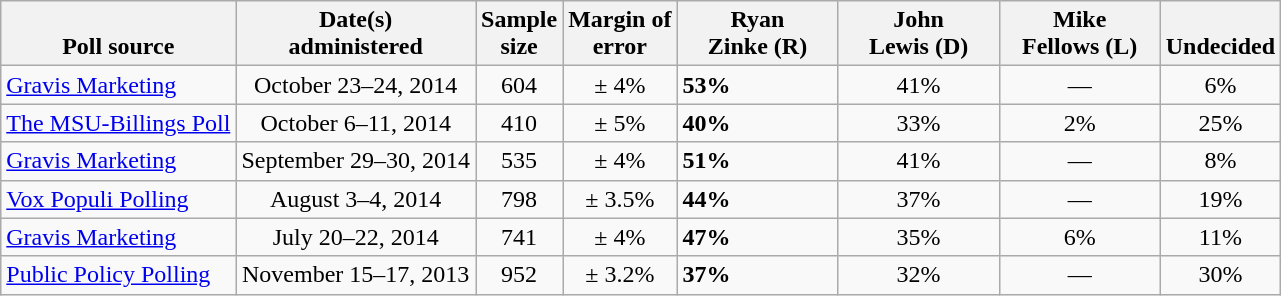<table class="wikitable">
<tr valign= bottom>
<th>Poll source</th>
<th>Date(s)<br>administered</th>
<th>Sample<br>size</th>
<th>Margin of<br>error</th>
<th style="width:100px;">Ryan<br>Zinke (R)</th>
<th style="width:100px;">John<br>Lewis (D)</th>
<th style="width:100px;">Mike<br>Fellows (L)</th>
<th>Undecided</th>
</tr>
<tr>
<td><a href='#'>Gravis Marketing</a></td>
<td align=center>October 23–24, 2014</td>
<td align=center>604</td>
<td align=center>± 4%</td>
<td><strong>53%</strong></td>
<td align=center>41%</td>
<td align=center>—</td>
<td align=center>6%</td>
</tr>
<tr>
<td><a href='#'>The MSU-Billings Poll</a></td>
<td align=center>October 6–11, 2014</td>
<td align=center>410</td>
<td align=center>± 5%</td>
<td><strong>40%</strong></td>
<td align=center>33%</td>
<td align=center>2%</td>
<td align=center>25%</td>
</tr>
<tr>
<td><a href='#'>Gravis Marketing</a></td>
<td align=center>September 29–30, 2014</td>
<td align=center>535</td>
<td align=center>± 4%</td>
<td><strong>51%</strong></td>
<td align=center>41%</td>
<td align=center>—</td>
<td align=center>8%</td>
</tr>
<tr>
<td><a href='#'>Vox Populi Polling</a></td>
<td align=center>August 3–4, 2014</td>
<td align=center>798</td>
<td align=center>± 3.5%</td>
<td><strong>44%</strong></td>
<td align=center>37%</td>
<td align=center>—</td>
<td align=center>19%</td>
</tr>
<tr>
<td><a href='#'>Gravis Marketing</a></td>
<td align=center>July 20–22, 2014</td>
<td align=center>741</td>
<td align=center>± 4%</td>
<td><strong>47%</strong></td>
<td align=center>35%</td>
<td align=center>6%</td>
<td align=center>11%</td>
</tr>
<tr>
<td><a href='#'>Public Policy Polling</a></td>
<td align=center>November 15–17, 2013</td>
<td align=center>952</td>
<td align=center>± 3.2%</td>
<td><strong>37%</strong></td>
<td align=center>32%</td>
<td align=center>—</td>
<td align=center>30%</td>
</tr>
</table>
